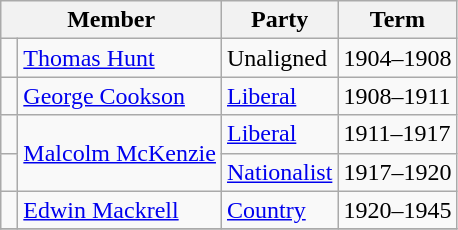<table class="wikitable">
<tr>
<th colspan="2">Member</th>
<th>Party</th>
<th>Term</th>
</tr>
<tr>
<td> </td>
<td><a href='#'>Thomas Hunt</a></td>
<td>Unaligned</td>
<td>1904–1908</td>
</tr>
<tr>
<td> </td>
<td><a href='#'>George Cookson</a></td>
<td><a href='#'>Liberal</a></td>
<td>1908–1911</td>
</tr>
<tr>
<td> </td>
<td rowspan="2"><a href='#'>Malcolm McKenzie</a></td>
<td><a href='#'>Liberal</a></td>
<td>1911–1917</td>
</tr>
<tr>
<td> </td>
<td><a href='#'>Nationalist</a></td>
<td>1917–1920</td>
</tr>
<tr>
<td> </td>
<td><a href='#'>Edwin Mackrell</a></td>
<td><a href='#'>Country</a></td>
<td>1920–1945</td>
</tr>
<tr>
</tr>
</table>
